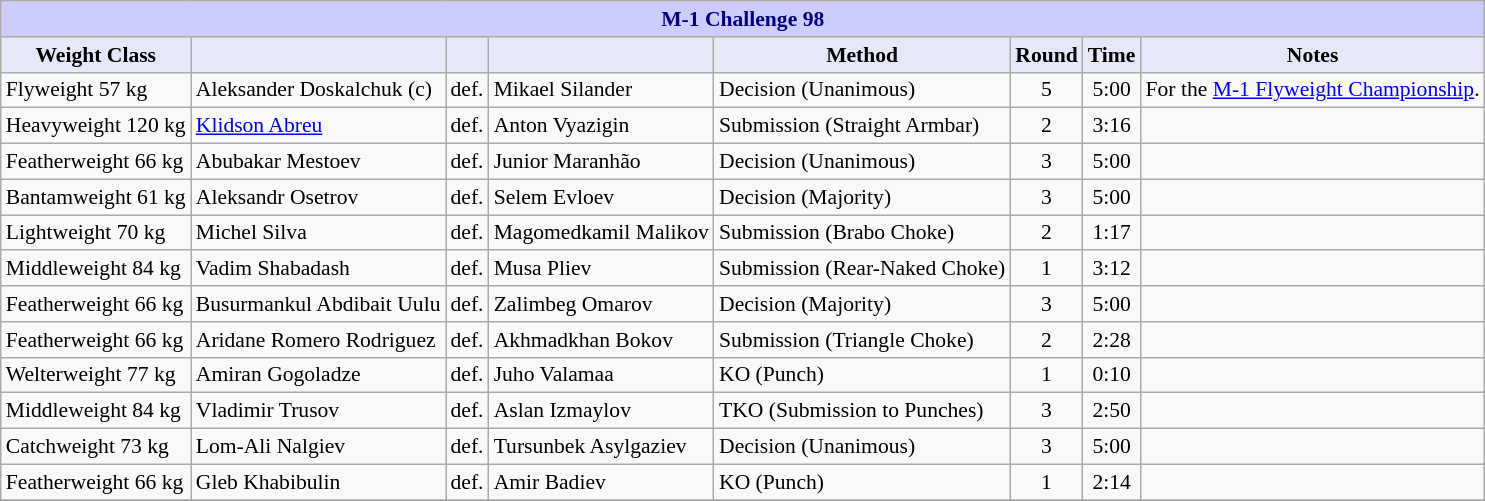<table class="wikitable" style="font-size: 90%;">
<tr>
<th colspan="8" style="background-color: #ccf; color: #000080; text-align: center;"><strong>M-1 Challenge 98</strong></th>
</tr>
<tr>
<th colspan="1" style="background-color: #E6E8FA; color: #000000; text-align: center;">Weight Class</th>
<th colspan="1" style="background-color: #E6E8FA; color: #000000; text-align: center;"></th>
<th colspan="1" style="background-color: #E6E8FA; color: #000000; text-align: center;"></th>
<th colspan="1" style="background-color: #E6E8FA; color: #000000; text-align: center;"></th>
<th colspan="1" style="background-color: #E6E8FA; color: #000000; text-align: center;">Method</th>
<th colspan="1" style="background-color: #E6E8FA; color: #000000; text-align: center;">Round</th>
<th colspan="1" style="background-color: #E6E8FA; color: #000000; text-align: center;">Time</th>
<th colspan="1" style="background-color: #E6E8FA; color: #000000; text-align: center;">Notes</th>
</tr>
<tr>
<td>Flyweight 57 kg</td>
<td> Aleksander Doskalchuk (c)</td>
<td>def.</td>
<td> Mikael Silander</td>
<td>Decision (Unanimous)</td>
<td align=center>5</td>
<td align=center>5:00</td>
<td>For the <a href='#'>M-1 Flyweight Championship</a>.</td>
</tr>
<tr>
<td>Heavyweight 120 kg</td>
<td> <a href='#'>Klidson Abreu</a></td>
<td>def.</td>
<td> Anton Vyazigin</td>
<td>Submission (Straight Armbar)</td>
<td align=center>2</td>
<td align=center>3:16</td>
<td></td>
</tr>
<tr>
<td>Featherweight 66 kg</td>
<td> Abubakar Mestoev</td>
<td>def.</td>
<td> Junior Maranhão</td>
<td>Decision (Unanimous)</td>
<td align=center>3</td>
<td align=center>5:00</td>
<td></td>
</tr>
<tr>
<td>Bantamweight 61 kg</td>
<td> Aleksandr Osetrov</td>
<td>def.</td>
<td> Selem Evloev</td>
<td>Decision (Majority)</td>
<td align=center>3</td>
<td align=center>5:00</td>
<td></td>
</tr>
<tr>
<td>Lightweight 70 kg</td>
<td> Michel Silva</td>
<td>def.</td>
<td> Magomedkamil Malikov</td>
<td>Submission (Brabo Choke)</td>
<td align=center>2</td>
<td align=center>1:17</td>
<td></td>
</tr>
<tr>
<td>Middleweight 84 kg</td>
<td> Vadim Shabadash</td>
<td>def.</td>
<td> Musa Pliev</td>
<td>Submission (Rear-Naked Choke)</td>
<td align=center>1</td>
<td align=center>3:12</td>
<td></td>
</tr>
<tr>
<td>Featherweight 66 kg</td>
<td> Busurmankul Abdibait Uulu</td>
<td>def.</td>
<td> Zalimbeg Omarov</td>
<td>Decision (Majority)</td>
<td align=center>3</td>
<td align=center>5:00</td>
<td></td>
</tr>
<tr>
<td>Featherweight 66 kg</td>
<td> Aridane Romero Rodriguez</td>
<td>def.</td>
<td> Akhmadkhan Bokov</td>
<td>Submission (Triangle Choke)</td>
<td align=center>2</td>
<td align=center>2:28</td>
<td></td>
</tr>
<tr>
<td>Welterweight 77 kg</td>
<td> Amiran Gogoladze</td>
<td>def.</td>
<td> Juho Valamaa</td>
<td>KO (Punch)</td>
<td align=center>1</td>
<td align=center>0:10</td>
<td></td>
</tr>
<tr>
<td>Middleweight 84 kg</td>
<td> Vladimir Trusov</td>
<td>def.</td>
<td> Aslan Izmaylov</td>
<td>TKO (Submission to Punches)</td>
<td align=center>3</td>
<td align=center>2:50</td>
<td></td>
</tr>
<tr>
<td>Catchweight 73 kg</td>
<td> Lom-Ali Nalgiev</td>
<td>def.</td>
<td> Tursunbek Asylgaziev</td>
<td>Decision (Unanimous)</td>
<td align=center>3</td>
<td align=center>5:00</td>
<td></td>
</tr>
<tr>
<td>Featherweight 66 kg</td>
<td> Gleb Khabibulin</td>
<td>def.</td>
<td> Amir Badiev</td>
<td>KO (Punch)</td>
<td align=center>1</td>
<td align=center>2:14</td>
<td></td>
</tr>
<tr>
</tr>
</table>
